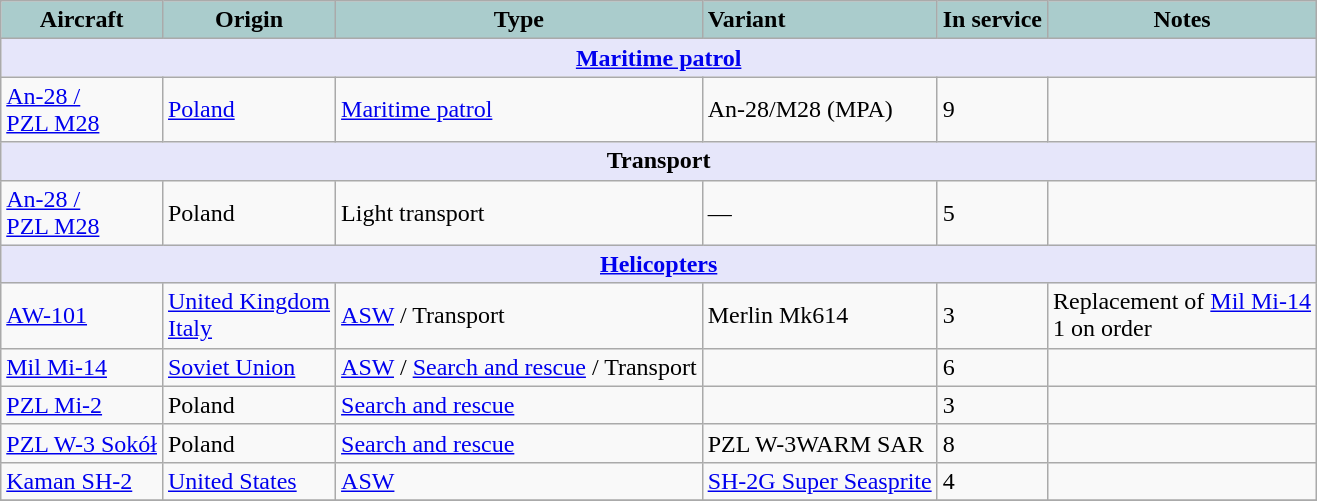<table class="wikitable">
<tr>
<th style="text-align:center; background:#acc;">Aircraft</th>
<th style="text-align:center; background:#acc;">Origin</th>
<th style="text-align:center; background:#acc;">Type</th>
<th style="text-align:left; background:#acc;">Variant</th>
<th style="text-align:center; background:#acc;">In service</th>
<th style="text-align:center; background:#acc;">Notes</th>
</tr>
<tr>
<th colspan="6" style="align: center; background: lavender;"><a href='#'>Maritime patrol</a></th>
</tr>
<tr>
<td><a href='#'>An-28 /</a><br><a href='#'>PZL M28</a></td>
<td><a href='#'>Poland</a></td>
<td><a href='#'>Maritime patrol</a></td>
<td>An-28/M28 (MPA)</td>
<td>9</td>
</tr>
<tr>
<th colspan="6" style="align: center; background: lavender;">Transport</th>
</tr>
<tr>
<td><a href='#'>An-28 /</a><br><a href='#'>PZL M28</a></td>
<td>Poland</td>
<td>Light transport</td>
<td>—</td>
<td>5</td>
</tr>
<tr>
<th colspan="6" style="align: center; background: lavender;"><a href='#'>Helicopters</a></th>
</tr>
<tr>
<td><a href='#'>AW-101</a></td>
<td><a href='#'>United Kingdom</a><br><a href='#'>Italy</a></td>
<td><a href='#'>ASW</a> / Transport</td>
<td>Merlin Mk614 </td>
<td>3</td>
<td>Replacement of <a href='#'>Mil Mi-14</a><br>1 on order</td>
</tr>
<tr>
<td><a href='#'>Mil Mi-14</a></td>
<td><a href='#'>Soviet Union</a></td>
<td><a href='#'>ASW</a> / <a href='#'>Search and rescue</a> / Transport</td>
<td></td>
<td>6</td>
</tr>
<tr>
<td><a href='#'>PZL Mi-2</a></td>
<td>Poland</td>
<td><a href='#'>Search and rescue</a></td>
<td></td>
<td>3</td>
<td></td>
</tr>
<tr>
<td><a href='#'>PZL W-3 Sokół</a></td>
<td>Poland</td>
<td><a href='#'>Search and rescue</a></td>
<td>PZL W-3WARM SAR</td>
<td>8</td>
</tr>
<tr>
<td><a href='#'>Kaman SH-2</a></td>
<td><a href='#'>United States</a></td>
<td><a href='#'>ASW</a></td>
<td><a href='#'>SH-2G Super Seasprite</a></td>
<td>4</td>
<td></td>
</tr>
<tr>
</tr>
</table>
